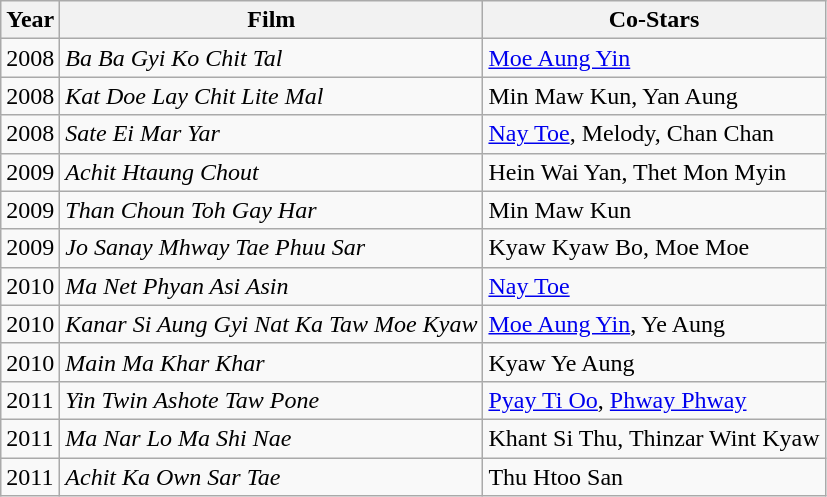<table class="wikitable sortable">
<tr>
<th>Year</th>
<th>Film</th>
<th>Co-Stars</th>
</tr>
<tr>
<td>2008</td>
<td><em>Ba Ba Gyi Ko Chit Tal</em></td>
<td><a href='#'>Moe Aung Yin</a></td>
</tr>
<tr>
<td>2008</td>
<td><em>Kat Doe Lay Chit Lite Mal</em></td>
<td>Min Maw Kun, Yan Aung</td>
</tr>
<tr>
<td>2008</td>
<td><em>Sate Ei Mar Yar</em></td>
<td><a href='#'>Nay Toe</a>, Melody, Chan Chan</td>
</tr>
<tr>
<td>2009</td>
<td><em>Achit Htaung Chout</em></td>
<td>Hein Wai Yan, Thet Mon Myin</td>
</tr>
<tr>
<td>2009</td>
<td><em>Than Choun Toh Gay Har</em></td>
<td>Min Maw Kun</td>
</tr>
<tr>
<td>2009</td>
<td><em>Jo Sanay Mhway Tae Phuu Sar</em></td>
<td>Kyaw Kyaw Bo, Moe Moe</td>
</tr>
<tr>
<td>2010</td>
<td><em>Ma Net Phyan Asi Asin</em></td>
<td><a href='#'>Nay Toe</a></td>
</tr>
<tr>
<td>2010</td>
<td><em>Kanar Si Aung Gyi Nat Ka Taw Moe Kyaw</em></td>
<td><a href='#'>Moe Aung Yin</a>, Ye Aung</td>
</tr>
<tr>
<td>2010</td>
<td><em>Main Ma Khar Khar</em></td>
<td>Kyaw Ye Aung</td>
</tr>
<tr>
<td>2011</td>
<td><em>Yin Twin Ashote Taw Pone</em></td>
<td><a href='#'>Pyay Ti Oo</a>, <a href='#'>Phway Phway</a></td>
</tr>
<tr>
<td>2011</td>
<td><em>Ma Nar Lo Ma Shi Nae</em></td>
<td>Khant Si Thu, Thinzar Wint Kyaw</td>
</tr>
<tr>
<td>2011</td>
<td><em>Achit Ka Own Sar Tae</em></td>
<td>Thu Htoo San</td>
</tr>
</table>
